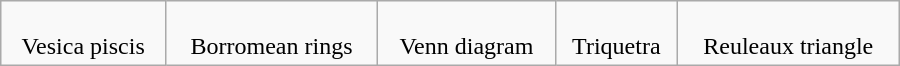<table class=wikitable width=600>
<tr align=center>
<td><br>Vesica piscis</td>
<td><br>Borromean rings</td>
<td><br>Venn diagram</td>
<td><br>Triquetra</td>
<td><br>Reuleaux triangle</td>
</tr>
</table>
